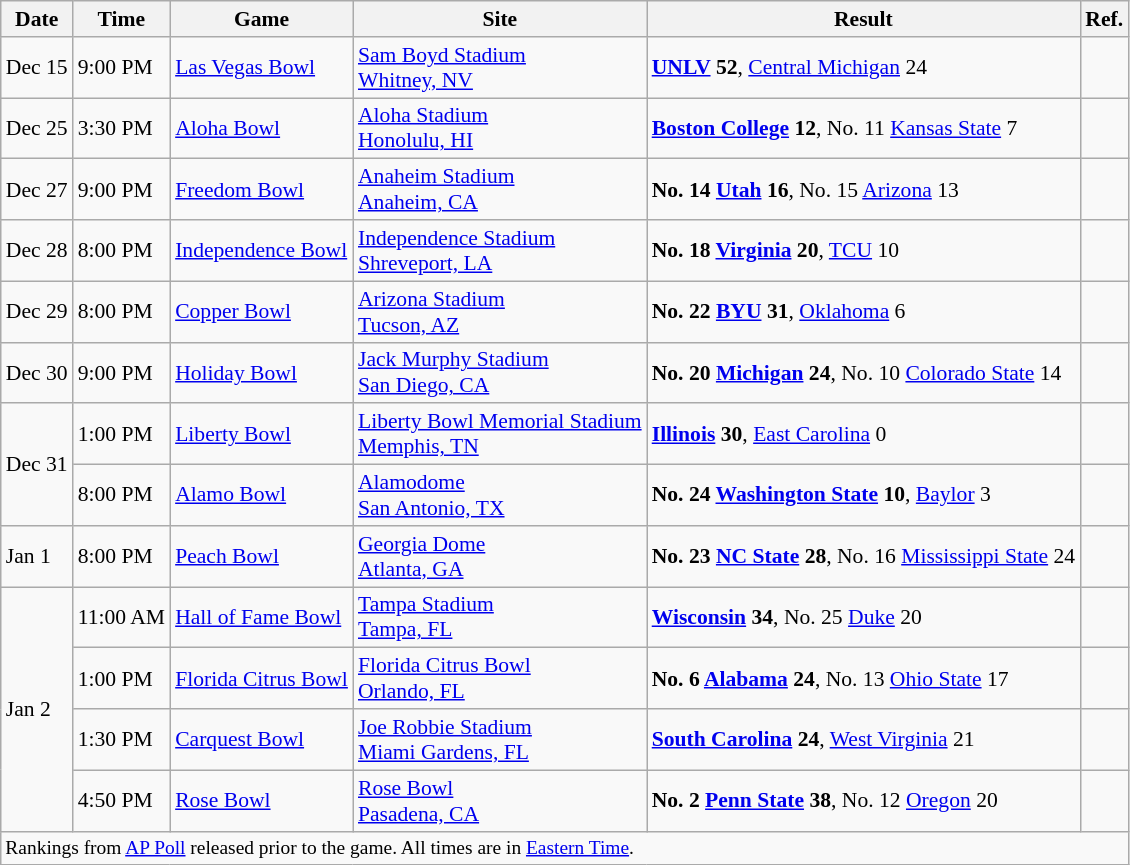<table class="wikitable" style="font-size:90%;"| ->
<tr>
<th>Date</th>
<th>Time</th>
<th>Game</th>
<th>Site</th>
<th>Result</th>
<th>Ref.</th>
</tr>
<tr>
<td>Dec 15</td>
<td>9:00 PM</td>
<td><a href='#'>Las Vegas Bowl</a></td>
<td><a href='#'>Sam Boyd Stadium</a><br><a href='#'>Whitney, NV</a></td>
<td><strong><a href='#'>UNLV</a> 52</strong>, <a href='#'>Central Michigan</a> 24</td>
<td></td>
</tr>
<tr>
<td>Dec 25</td>
<td>3:30 PM</td>
<td><a href='#'>Aloha Bowl</a></td>
<td><a href='#'>Aloha Stadium</a><br><a href='#'>Honolulu, HI</a></td>
<td><strong><a href='#'>Boston College</a> 12</strong>, No. 11 <a href='#'>Kansas State</a> 7</td>
<td></td>
</tr>
<tr>
<td>Dec 27</td>
<td>9:00 PM</td>
<td><a href='#'>Freedom Bowl</a></td>
<td><a href='#'>Anaheim Stadium</a><br><a href='#'>Anaheim, CA</a></td>
<td><strong>No. 14 <a href='#'>Utah</a> 16</strong>, No. 15 <a href='#'>Arizona</a> 13</td>
<td></td>
</tr>
<tr>
<td>Dec 28</td>
<td>8:00 PM</td>
<td><a href='#'>Independence Bowl</a></td>
<td><a href='#'>Independence Stadium</a><br><a href='#'>Shreveport, LA</a></td>
<td><strong>No. 18 <a href='#'>Virginia</a> 20</strong>, <a href='#'>TCU</a> 10</td>
<td></td>
</tr>
<tr>
<td>Dec 29</td>
<td>8:00 PM</td>
<td><a href='#'>Copper Bowl</a></td>
<td><a href='#'>Arizona Stadium</a><br><a href='#'>Tucson, AZ</a></td>
<td><strong>No. 22 <a href='#'>BYU</a> 31</strong>, <a href='#'>Oklahoma</a> 6</td>
<td></td>
</tr>
<tr>
<td>Dec 30</td>
<td>9:00 PM</td>
<td><a href='#'>Holiday Bowl</a></td>
<td><a href='#'>Jack Murphy Stadium</a><br><a href='#'>San Diego, CA</a></td>
<td><strong>No. 20 <a href='#'>Michigan</a> 24</strong>, No. 10 <a href='#'>Colorado State</a> 14</td>
<td></td>
</tr>
<tr>
<td rowspan=2>Dec 31</td>
<td>1:00 PM</td>
<td><a href='#'>Liberty Bowl</a></td>
<td><a href='#'>Liberty Bowl Memorial Stadium</a><br><a href='#'>Memphis, TN</a></td>
<td><strong><a href='#'>Illinois</a> 30</strong>, <a href='#'>East Carolina</a> 0</td>
<td></td>
</tr>
<tr>
<td>8:00 PM</td>
<td><a href='#'>Alamo Bowl</a></td>
<td><a href='#'>Alamodome</a><br><a href='#'>San Antonio, TX</a></td>
<td><strong>No. 24 <a href='#'>Washington State</a> 10</strong>, <a href='#'>Baylor</a> 3</td>
<td></td>
</tr>
<tr>
<td>Jan 1</td>
<td>8:00 PM</td>
<td><a href='#'>Peach Bowl</a></td>
<td><a href='#'>Georgia Dome</a><br><a href='#'>Atlanta, GA</a></td>
<td><strong>No. 23 <a href='#'>NC State</a> 28</strong>, No. 16 <a href='#'>Mississippi State</a> 24</td>
<td></td>
</tr>
<tr>
<td rowspan=4>Jan 2</td>
<td>11:00 AM</td>
<td><a href='#'>Hall of Fame Bowl</a></td>
<td><a href='#'>Tampa Stadium</a><br><a href='#'>Tampa, FL</a></td>
<td><strong><a href='#'>Wisconsin</a> 34</strong>, No. 25 <a href='#'>Duke</a> 20</td>
<td></td>
</tr>
<tr>
<td>1:00 PM</td>
<td><a href='#'>Florida Citrus Bowl</a></td>
<td><a href='#'>Florida Citrus Bowl</a><br><a href='#'>Orlando, FL</a></td>
<td><strong>No. 6 <a href='#'>Alabama</a> 24</strong>, No. 13 <a href='#'>Ohio State</a> 17</td>
<td></td>
</tr>
<tr>
<td>1:30 PM</td>
<td><a href='#'>Carquest Bowl</a></td>
<td><a href='#'>Joe Robbie Stadium</a><br><a href='#'>Miami Gardens, FL</a></td>
<td><strong><a href='#'>South Carolina</a> 24</strong>, <a href='#'>West Virginia</a> 21</td>
</tr>
<tr>
<td>4:50 PM</td>
<td><a href='#'>Rose Bowl</a></td>
<td><a href='#'>Rose Bowl</a><br><a href='#'>Pasadena, CA</a></td>
<td><strong>No. 2 <a href='#'>Penn State</a> 38</strong>, No. 12 <a href='#'>Oregon</a> 20</td>
<td></td>
</tr>
<tr>
<td colspan=6 style="font-size:90%;">Rankings from <a href='#'>AP Poll</a> released prior to the game. All times are in <a href='#'>Eastern Time</a>.</td>
</tr>
</table>
